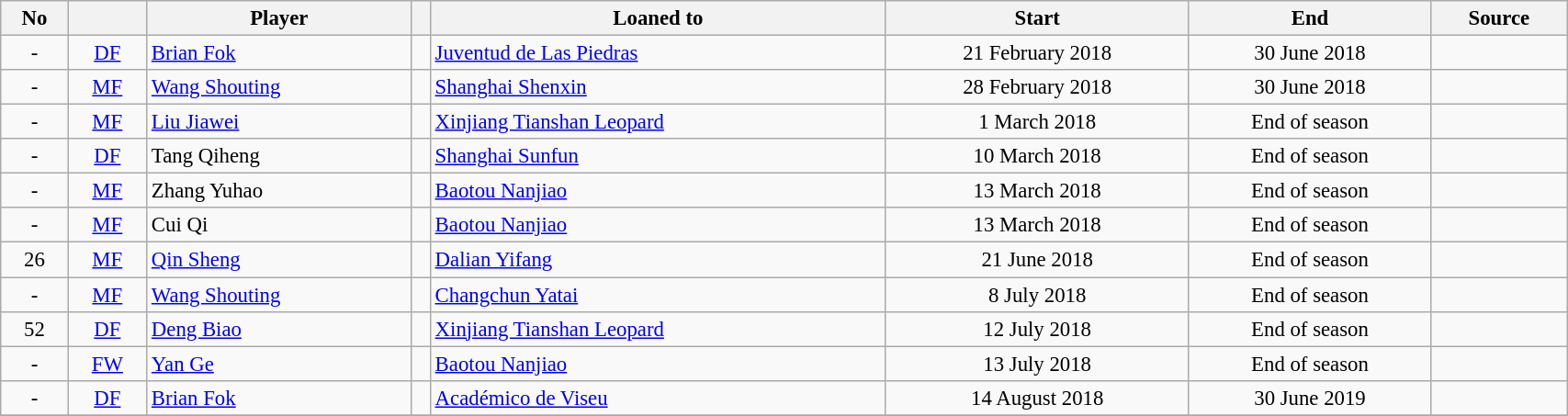<table class="wikitable sortable" style="width:90%; text-align:left; font-size:95%;">
<tr>
<th>No</th>
<th></th>
<th>Player</th>
<th></th>
<th>Loaned to</th>
<th class="unsortable">Start</th>
<th class="unsortable">End</th>
<th>Source</th>
</tr>
<tr>
<td align=center>-</td>
<td align=center><a href='#'>DF</a></td>
<td align=left> <a href='#'>Brian Fok</a></td>
<td align=center></td>
<td align=left> <a href='#'>Juventud de Las Piedras</a></td>
<td align=center>21 February 2018</td>
<td align=center>30 June 2018</td>
<td align=center></td>
</tr>
<tr>
<td align=center>-</td>
<td align=center><a href='#'>MF</a></td>
<td align=left> <a href='#'>Wang Shouting</a></td>
<td align=center></td>
<td align=left> <a href='#'>Shanghai Shenxin</a></td>
<td align=center>28 February 2018</td>
<td align=center>30 June 2018</td>
<td align=center></td>
</tr>
<tr>
<td align=center>-</td>
<td align=center><a href='#'>MF</a></td>
<td align=left> <a href='#'>Liu Jiawei</a></td>
<td align=center></td>
<td align=left> <a href='#'>Xinjiang Tianshan Leopard</a></td>
<td align=center>1 March 2018</td>
<td align=center>End of season</td>
<td align=center></td>
</tr>
<tr>
<td align=center>-</td>
<td align=center><a href='#'>DF</a></td>
<td align=left> Tang Qiheng</td>
<td align=center></td>
<td align=left> <a href='#'>Shanghai Sunfun</a></td>
<td align=center>10 March 2018</td>
<td align=center>End of season</td>
<td align=center></td>
</tr>
<tr>
<td align=center>-</td>
<td align=center><a href='#'>MF</a></td>
<td align=left> Zhang Yuhao</td>
<td align=center></td>
<td align=left> <a href='#'>Baotou Nanjiao</a></td>
<td align=center>13 March 2018</td>
<td align=center>End of season</td>
<td align=center></td>
</tr>
<tr>
<td align=center>-</td>
<td align=center><a href='#'>MF</a></td>
<td align=left> Cui Qi</td>
<td align=center></td>
<td align=left> <a href='#'>Baotou Nanjiao</a></td>
<td align=center>13 March 2018</td>
<td align=center>End of season</td>
<td align=center></td>
</tr>
<tr>
<td align=center>26</td>
<td align=center><a href='#'>MF</a></td>
<td align=left> <a href='#'>Qin Sheng</a></td>
<td align=center></td>
<td align=left> <a href='#'>Dalian Yifang</a></td>
<td align=center>21 June 2018</td>
<td align=center>End of season</td>
<td align=center></td>
</tr>
<tr>
<td align=center>-</td>
<td align=center><a href='#'>MF</a></td>
<td align=left> <a href='#'>Wang Shouting</a></td>
<td align=center></td>
<td align=left> <a href='#'>Changchun Yatai</a></td>
<td align=center>8 July 2018</td>
<td align=center>End of season</td>
<td align=center></td>
</tr>
<tr>
<td align=center>52</td>
<td align=center><a href='#'>DF</a></td>
<td align=left> <a href='#'>Deng Biao</a></td>
<td align=center></td>
<td align=left> <a href='#'>Xinjiang Tianshan Leopard</a></td>
<td align=center>12 July 2018</td>
<td align=center>End of season</td>
<td align=center></td>
</tr>
<tr>
<td align=center>-</td>
<td align=center><a href='#'>FW</a></td>
<td align=left> <a href='#'>Yan Ge</a></td>
<td align=center></td>
<td align=left> <a href='#'>Baotou Nanjiao</a></td>
<td align=center>13 July 2018</td>
<td align=center>End of season</td>
<td align=center></td>
</tr>
<tr>
<td align=center>-</td>
<td align=center><a href='#'>DF</a></td>
<td align=left> <a href='#'>Brian Fok</a></td>
<td align=center></td>
<td align=left> <a href='#'>Académico de Viseu</a></td>
<td align=center>14 August 2018</td>
<td align=center>30 June 2019</td>
<td align=center></td>
</tr>
<tr>
</tr>
</table>
